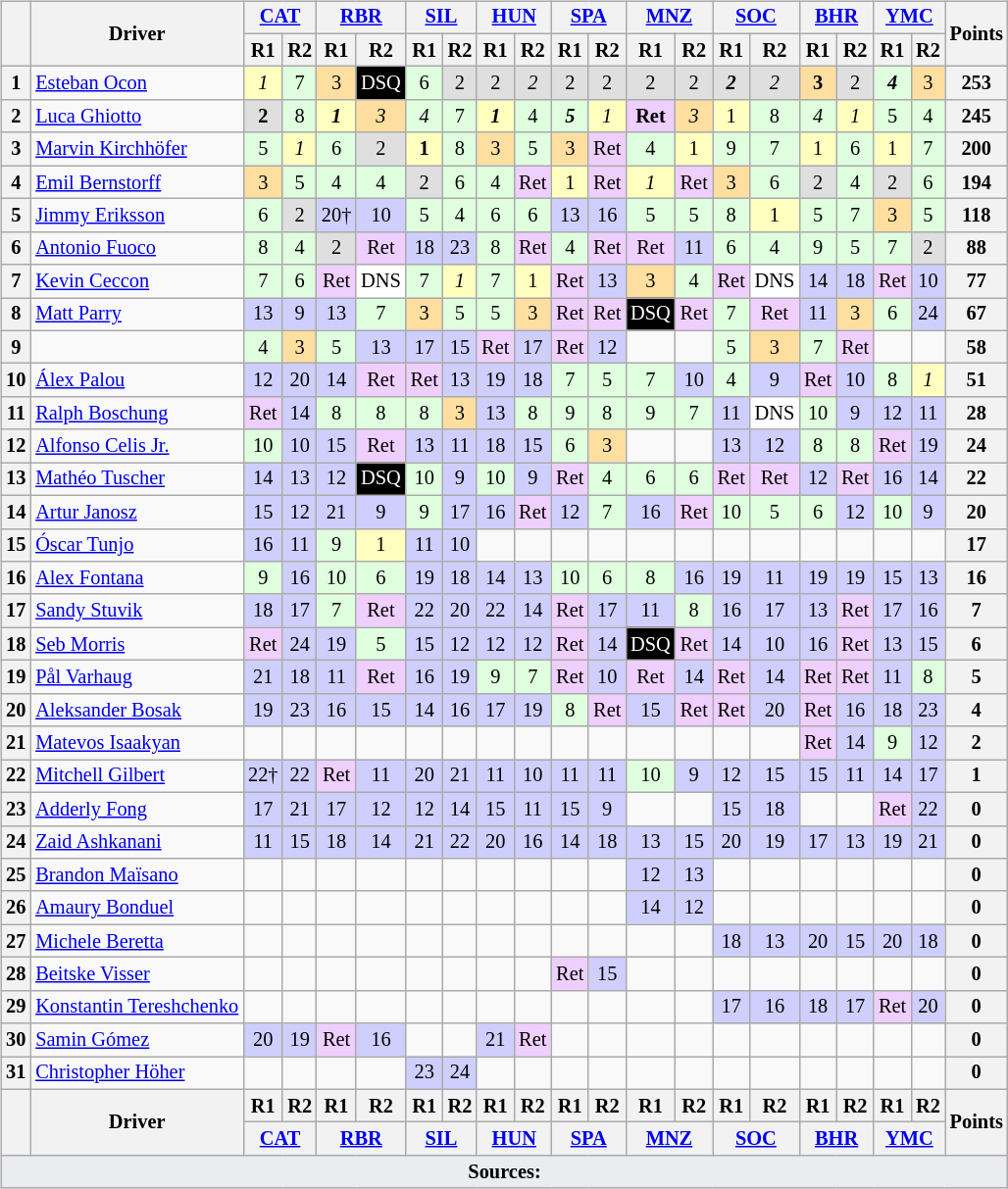<table>
<tr>
<td><br><table class="wikitable" style="font-size:85%; text-align:center">
<tr style="background:#f9f9f9" valign="top">
<th rowspan="2" valign="middle"></th>
<th rowspan="2" valign="middle">Driver</th>
<th colspan=2><a href='#'>CAT</a><br></th>
<th colspan=2><a href='#'>RBR</a><br></th>
<th colspan=2><a href='#'>SIL</a><br></th>
<th colspan=2><a href='#'>HUN</a><br></th>
<th colspan=2><a href='#'>SPA</a><br></th>
<th colspan=2><a href='#'>MNZ</a><br></th>
<th colspan=2><a href='#'>SOC</a><br></th>
<th colspan=2><a href='#'>BHR</a><br></th>
<th colspan=2><a href='#'>YMC</a><br></th>
<th rowspan="2" valign="middle">Points</th>
</tr>
<tr>
<th>R1</th>
<th>R2</th>
<th>R1</th>
<th>R2</th>
<th>R1</th>
<th>R2</th>
<th>R1</th>
<th>R2</th>
<th>R1</th>
<th>R2</th>
<th>R1</th>
<th>R2</th>
<th>R1</th>
<th>R2</th>
<th>R1</th>
<th>R2</th>
<th>R1</th>
<th>R2</th>
</tr>
<tr>
<th>1</th>
<td align=left> <a href='#'>Esteban Ocon</a></td>
<td style="background:#ffffbf;"><em>1</em></td>
<td style="background:#dfffdf;">7</td>
<td style="background:#ffdf9f;">3</td>
<td style="background:#000000; color:white;">DSQ</td>
<td style="background:#dfffdf;">6</td>
<td style="background:#dfdfdf;">2</td>
<td style="background:#dfdfdf;">2</td>
<td style="background:#dfdfdf;"><em>2</em></td>
<td style="background:#dfdfdf;">2</td>
<td style="background:#dfdfdf;">2</td>
<td style="background:#dfdfdf;">2</td>
<td style="background:#dfdfdf;">2</td>
<td style="background:#dfdfdf;"><strong><em>2</em></strong></td>
<td style="background:#dfdfdf;"><em>2</em></td>
<td style="background:#ffdf9f;"><strong>3</strong></td>
<td style="background:#dfdfdf;">2</td>
<td style="background:#dfffdf;"><strong><em>4</em></strong></td>
<td style="background:#ffdf9f;">3</td>
<th>253</th>
</tr>
<tr>
<th>2</th>
<td align=left> <a href='#'>Luca Ghiotto</a></td>
<td style="background:#dfdfdf;"><strong>2</strong></td>
<td style="background:#dfffdf;">8</td>
<td style="background:#ffffbf;"><strong><em>1</em></strong></td>
<td style="background:#ffdf9f;"><em>3</em></td>
<td style="background:#dfffdf;"><em>4</em></td>
<td style="background:#dfffdf;">7</td>
<td style="background:#ffffbf;"><strong><em>1</em></strong></td>
<td style="background:#dfffdf;">4</td>
<td style="background:#dfffdf;"><strong><em>5</em></strong></td>
<td style="background:#ffffbf;"><em>1</em></td>
<td style="background:#efcfff;"><strong>Ret</strong></td>
<td style="background:#ffdf9f;"><em>3</em></td>
<td style="background:#ffffbf;">1</td>
<td style="background:#dfffdf;">8</td>
<td style="background:#dfffdf;"><em>4</em></td>
<td style="background:#ffffbf;"><em>1</em></td>
<td style="background:#dfffdf;">5</td>
<td style="background:#dfffdf;">4</td>
<th>245</th>
</tr>
<tr>
<th>3</th>
<td align=left> <a href='#'>Marvin Kirchhöfer</a></td>
<td style="background:#dfffdf;">5</td>
<td style="background:#ffffbf;"><em>1</em></td>
<td style="background:#dfffdf;">6</td>
<td style="background:#dfdfdf;">2</td>
<td style="background:#ffffbf;"><strong>1</strong></td>
<td style="background:#dfffdf;">8</td>
<td style="background:#ffdf9f;">3</td>
<td style="background:#dfffdf;">5</td>
<td style="background:#ffdf9f;">3</td>
<td style="background:#efcfff;">Ret</td>
<td style="background:#dfffdf;">4</td>
<td style="background:#ffffbf;">1</td>
<td style="background:#dfffdf;">9</td>
<td style="background:#dfffdf;">7</td>
<td style="background:#ffffbf;">1</td>
<td style="background:#dfffdf;">6</td>
<td style="background:#ffffbf;">1</td>
<td style="background:#dfffdf;">7</td>
<th>200</th>
</tr>
<tr>
<th>4</th>
<td align=left> <a href='#'>Emil Bernstorff</a></td>
<td style="background:#ffdf9f;">3</td>
<td style="background:#dfffdf;">5</td>
<td style="background:#dfffdf;">4</td>
<td style="background:#dfffdf;">4</td>
<td style="background:#dfdfdf;">2</td>
<td style="background:#dfffdf;">6</td>
<td style="background:#dfffdf;">4</td>
<td style="background:#efcfff;">Ret</td>
<td style="background:#ffffbf;">1</td>
<td style="background:#efcfff;">Ret</td>
<td style="background:#ffffbf;"><em>1</em></td>
<td style="background:#efcfff;">Ret</td>
<td style="background:#ffdf9f;">3</td>
<td style="background:#dfffdf;">6</td>
<td style="background:#dfdfdf;">2</td>
<td style="background:#dfffdf;">4</td>
<td style="background:#dfdfdf;">2</td>
<td style="background:#dfffdf;">6</td>
<th>194</th>
</tr>
<tr>
<th>5</th>
<td align=left> <a href='#'>Jimmy Eriksson</a></td>
<td style="background:#dfffdf;">6</td>
<td style="background:#dfdfdf;">2</td>
<td style="background:#cfcfff;">20†</td>
<td style="background:#cfcfff;">10</td>
<td style="background:#dfffdf;">5</td>
<td style="background:#dfffdf;">4</td>
<td style="background:#dfffdf;">6</td>
<td style="background:#dfffdf;">6</td>
<td style="background:#cfcfff;">13</td>
<td style="background:#cfcfff;">16</td>
<td style="background:#dfffdf;">5</td>
<td style="background:#dfffdf;">5</td>
<td style="background:#dfffdf;">8</td>
<td style="background:#ffffbf;">1</td>
<td style="background:#dfffdf;">5</td>
<td style="background:#dfffdf;">7</td>
<td style="background:#ffdf9f;">3</td>
<td style="background:#dfffdf;">5</td>
<th>118</th>
</tr>
<tr>
<th>6</th>
<td align=left> <a href='#'>Antonio Fuoco</a></td>
<td style="background:#dfffdf;">8</td>
<td style="background:#dfffdf;">4</td>
<td style="background:#dfdfdf;">2</td>
<td style="background:#efcfff;">Ret</td>
<td style="background:#cfcfff;">18</td>
<td style="background:#cfcfff;">23</td>
<td style="background:#dfffdf;">8</td>
<td style="background:#efcfff;">Ret</td>
<td style="background:#dfffdf;">4</td>
<td style="background:#efcfff;">Ret</td>
<td style="background:#efcfff;">Ret</td>
<td style="background:#cfcfff;">11</td>
<td style="background:#dfffdf;">6</td>
<td style="background:#dfffdf;">4</td>
<td style="background:#dfffdf;">9</td>
<td style="background:#dfffdf;">5</td>
<td style="background:#dfffdf;">7</td>
<td style="background:#dfdfdf;">2</td>
<th>88</th>
</tr>
<tr>
<th>7</th>
<td align=left> <a href='#'>Kevin Ceccon</a></td>
<td style="background:#dfffdf;">7</td>
<td style="background:#dfffdf;">6</td>
<td style="background:#efcfff;">Ret</td>
<td style="background:#ffffff;">DNS</td>
<td style="background:#dfffdf;">7</td>
<td style="background:#ffffbf;"><em>1</em></td>
<td style="background:#dfffdf;">7</td>
<td style="background:#ffffbf;">1</td>
<td style="background:#efcfff;">Ret</td>
<td style="background:#cfcfff;">13</td>
<td style="background:#ffdf9f;">3</td>
<td style="background:#dfffdf;">4</td>
<td style="background:#efcfff;">Ret</td>
<td style="background:#ffffff;">DNS</td>
<td style="background:#cfcfff;">14</td>
<td style="background:#cfcfff;">18</td>
<td style="background:#efcfff;">Ret</td>
<td style="background:#cfcfff;">10</td>
<th>77</th>
</tr>
<tr>
<th>8</th>
<td align=left> <a href='#'>Matt Parry</a></td>
<td style="background:#cfcfff;">13</td>
<td style="background:#cfcfff;">9</td>
<td style="background:#cfcfff;">13</td>
<td style="background:#dfffdf;">7</td>
<td style="background:#ffdf9f;">3</td>
<td style="background:#dfffdf;">5</td>
<td style="background:#dfffdf;">5</td>
<td style="background:#ffdf9f;">3</td>
<td style="background:#efcfff;">Ret</td>
<td style="background:#efcfff;">Ret</td>
<td style="background:#000000; color:white;">DSQ</td>
<td style="background:#efcfff;">Ret</td>
<td style="background:#dfffdf;">7</td>
<td style="background:#efcfff;">Ret</td>
<td style="background:#cfcfff;">11</td>
<td style="background:#ffdf9f;">3</td>
<td style="background:#dfffdf;">6</td>
<td style="background:#cfcfff;">24</td>
<th>67</th>
</tr>
<tr>
<th>9</th>
<td align=left></td>
<td style="background:#dfffdf;">4</td>
<td style="background:#ffdf9f;">3</td>
<td style="background:#dfffdf;">5</td>
<td style="background:#cfcfff;">13</td>
<td style="background:#cfcfff;">17</td>
<td style="background:#cfcfff;">15</td>
<td style="background:#efcfff;">Ret</td>
<td style="background:#cfcfff;">17</td>
<td style="background:#efcfff;">Ret</td>
<td style="background:#cfcfff;">12</td>
<td></td>
<td></td>
<td style="background:#dfffdf;">5</td>
<td style="background:#ffdf9f;">3</td>
<td style="background:#dfffdf;">7</td>
<td style="background:#efcfff;">Ret</td>
<td></td>
<td></td>
<th>58</th>
</tr>
<tr>
<th>10</th>
<td align=left> <a href='#'>Álex Palou</a></td>
<td style="background:#cfcfff;">12</td>
<td style="background:#cfcfff;">20</td>
<td style="background:#cfcfff;">14</td>
<td style="background:#efcfff;">Ret</td>
<td style="background:#efcfff;">Ret</td>
<td style="background:#cfcfff;">13</td>
<td style="background:#cfcfff;">19</td>
<td style="background:#cfcfff;">18</td>
<td style="background:#dfffdf;">7</td>
<td style="background:#dfffdf;">5</td>
<td style="background:#dfffdf;">7</td>
<td style="background:#cfcfff;">10</td>
<td style="background:#dfffdf;">4</td>
<td style="background:#cfcfff;">9</td>
<td style="background:#efcfff;">Ret</td>
<td style="background:#cfcfff;">10</td>
<td style="background:#dfffdf;">8</td>
<td style="background:#ffffbf;"><em>1</em></td>
<th>51</th>
</tr>
<tr>
<th>11</th>
<td align=left> <a href='#'>Ralph Boschung</a></td>
<td style="background:#efcfff;">Ret</td>
<td style="background:#cfcfff;">14</td>
<td style="background:#dfffdf;">8</td>
<td style="background:#dfffdf;">8</td>
<td style="background:#dfffdf;">8</td>
<td style="background:#ffdf9f;">3</td>
<td style="background:#cfcfff;">13</td>
<td style="background:#dfffdf;">8</td>
<td style="background:#dfffdf;">9</td>
<td style="background:#dfffdf;">8</td>
<td style="background:#dfffdf;">9</td>
<td style="background:#dfffdf;">7</td>
<td style="background:#cfcfff;">11</td>
<td style="background:#ffffff;">DNS</td>
<td style="background:#dfffdf;">10</td>
<td style="background:#cfcfff;">9</td>
<td style="background:#cfcfff;">12</td>
<td style="background:#cfcfff;">11</td>
<th>28</th>
</tr>
<tr>
<th>12</th>
<td align=left> <a href='#'>Alfonso Celis Jr.</a></td>
<td style="background:#dfffdf;">10</td>
<td style="background:#cfcfff;">10</td>
<td style="background:#cfcfff;">15</td>
<td style="background:#efcfff;">Ret</td>
<td style="background:#cfcfff;">13</td>
<td style="background:#cfcfff;">11</td>
<td style="background:#cfcfff;">18</td>
<td style="background:#cfcfff;">15</td>
<td style="background:#dfffdf;">6</td>
<td style="background:#ffdf9f;">3</td>
<td></td>
<td></td>
<td style="background:#cfcfff;">13</td>
<td style="background:#cfcfff;">12</td>
<td style="background:#dfffdf;">8</td>
<td style="background:#dfffdf;">8</td>
<td style="background:#efcfff;">Ret</td>
<td style="background:#cfcfff;">19</td>
<th>24</th>
</tr>
<tr>
<th>13</th>
<td align=left> <a href='#'>Mathéo Tuscher</a></td>
<td style="background:#cfcfff;">14</td>
<td style="background:#cfcfff;">13</td>
<td style="background:#cfcfff;">12</td>
<td style="background:#000000; color:white;">DSQ</td>
<td style="background:#dfffdf;">10</td>
<td style="background:#cfcfff;">9</td>
<td style="background:#dfffdf;">10</td>
<td style="background:#cfcfff;">9</td>
<td style="background:#efcfff;">Ret</td>
<td style="background:#dfffdf;">4</td>
<td style="background:#dfffdf;">6</td>
<td style="background:#dfffdf;">6</td>
<td style="background:#efcfff;">Ret</td>
<td style="background:#efcfff;">Ret</td>
<td style="background:#cfcfff;">12</td>
<td style="background:#efcfff;">Ret</td>
<td style="background:#cfcfff;">16</td>
<td style="background:#cfcfff;">14</td>
<th>22</th>
</tr>
<tr>
<th>14</th>
<td align=left> <a href='#'>Artur Janosz</a></td>
<td style="background:#cfcfff;">15</td>
<td style="background:#cfcfff;">12</td>
<td style="background:#cfcfff;">21</td>
<td style="background:#cfcfff;">9</td>
<td style="background:#dfffdf;">9</td>
<td style="background:#cfcfff;">17</td>
<td style="background:#cfcfff;">16</td>
<td style="background:#efcfff;">Ret</td>
<td style="background:#cfcfff;">12</td>
<td style="background:#dfffdf;">7</td>
<td style="background:#cfcfff;">16</td>
<td style="background:#efcfff;">Ret</td>
<td style="background:#dfffdf;">10</td>
<td style="background:#dfffdf;">5</td>
<td style="background:#dfffdf;">6</td>
<td style="background:#cfcfff;">12</td>
<td style="background:#dfffdf;">10</td>
<td style="background:#cfcfff;">9</td>
<th>20</th>
</tr>
<tr>
<th>15</th>
<td align=left> <a href='#'>Óscar Tunjo</a></td>
<td style="background:#cfcfff;">16</td>
<td style="background:#cfcfff;">11</td>
<td style="background:#dfffdf;">9</td>
<td style="background:#ffffbf;">1</td>
<td style="background:#cfcfff;">11</td>
<td style="background:#cfcfff;">10</td>
<td></td>
<td></td>
<td></td>
<td></td>
<td></td>
<td></td>
<td></td>
<td></td>
<td></td>
<td></td>
<td></td>
<td></td>
<th>17</th>
</tr>
<tr>
<th>16</th>
<td align=left> <a href='#'>Alex Fontana</a></td>
<td style="background:#dfffdf;">9</td>
<td style="background:#cfcfff;">16</td>
<td style="background:#dfffdf;">10</td>
<td style="background:#dfffdf;">6</td>
<td style="background:#cfcfff;">19</td>
<td style="background:#cfcfff;">18</td>
<td style="background:#cfcfff;">14</td>
<td style="background:#cfcfff;">13</td>
<td style="background:#dfffdf;">10</td>
<td style="background:#dfffdf;">6</td>
<td style="background:#dfffdf;">8</td>
<td style="background:#cfcfff;">16</td>
<td style="background:#cfcfff;">19</td>
<td style="background:#cfcfff;">11</td>
<td style="background:#cfcfff;">19</td>
<td style="background:#cfcfff;">19</td>
<td style="background:#cfcfff;">15</td>
<td style="background:#cfcfff;">13</td>
<th>16</th>
</tr>
<tr>
<th>17</th>
<td align=left> <a href='#'>Sandy Stuvik</a></td>
<td style="background:#cfcfff;">18</td>
<td style="background:#cfcfff;">17</td>
<td style="background:#dfffdf;">7</td>
<td style="background:#efcfff;">Ret</td>
<td style="background:#cfcfff;">22</td>
<td style="background:#cfcfff;">20</td>
<td style="background:#cfcfff;">22</td>
<td style="background:#cfcfff;">14</td>
<td style="background:#efcfff;">Ret</td>
<td style="background:#cfcfff;">17</td>
<td style="background:#cfcfff;">11</td>
<td style="background:#dfffdf;">8</td>
<td style="background:#cfcfff;">16</td>
<td style="background:#cfcfff;">17</td>
<td style="background:#cfcfff;">13</td>
<td style="background:#efcfff;">Ret</td>
<td style="background:#cfcfff;">17</td>
<td style="background:#cfcfff;">16</td>
<th>7</th>
</tr>
<tr>
<th>18</th>
<td align=left> <a href='#'>Seb Morris</a></td>
<td style="background:#efcfff;">Ret</td>
<td style="background:#cfcfff;">24</td>
<td style="background:#cfcfff;">19</td>
<td style="background:#dfffdf;">5</td>
<td style="background:#cfcfff;">15</td>
<td style="background:#cfcfff;">12</td>
<td style="background:#cfcfff;">12</td>
<td style="background:#cfcfff;">12</td>
<td style="background:#efcfff;">Ret</td>
<td style="background:#cfcfff;">14</td>
<td style="background:#000000; color:white;">DSQ</td>
<td style="background:#efcfff;">Ret</td>
<td style="background:#cfcfff;">14</td>
<td style="background:#cfcfff;">10</td>
<td style="background:#cfcfff;">16</td>
<td style="background:#efcfff;">Ret</td>
<td style="background:#cfcfff;">13</td>
<td style="background:#cfcfff;">15</td>
<th>6</th>
</tr>
<tr>
<th>19</th>
<td align=left> <a href='#'>Pål Varhaug</a></td>
<td style="background:#cfcfff;">21</td>
<td style="background:#cfcfff;">18</td>
<td style="background:#cfcfff;">11</td>
<td style="background:#efcfff;">Ret</td>
<td style="background:#cfcfff;">16</td>
<td style="background:#cfcfff;">19</td>
<td style="background:#dfffdf;">9</td>
<td style="background:#dfffdf;">7</td>
<td style="background:#efcfff;">Ret</td>
<td style="background:#cfcfff;">10</td>
<td style="background:#efcfff;">Ret</td>
<td style="background:#cfcfff;">14</td>
<td style="background:#efcfff;">Ret</td>
<td style="background:#cfcfff;">14</td>
<td style="background:#efcfff;">Ret</td>
<td style="background:#efcfff;">Ret</td>
<td style="background:#cfcfff;">11</td>
<td style="background:#dfffdf;">8</td>
<th>5</th>
</tr>
<tr>
<th>20</th>
<td align=left> <a href='#'>Aleksander Bosak</a></td>
<td style="background:#cfcfff;">19</td>
<td style="background:#cfcfff;">23</td>
<td style="background:#cfcfff;">16</td>
<td style="background:#cfcfff;">15</td>
<td style="background:#cfcfff;">14</td>
<td style="background:#cfcfff;">16</td>
<td style="background:#cfcfff;">17</td>
<td style="background:#cfcfff;">19</td>
<td style="background:#dfffdf;">8</td>
<td style="background:#efcfff;">Ret</td>
<td style="background:#cfcfff;">15</td>
<td style="background:#efcfff;">Ret</td>
<td style="background:#efcfff;">Ret</td>
<td style="background:#cfcfff;">20</td>
<td style="background:#efcfff;">Ret</td>
<td style="background:#cfcfff;">16</td>
<td style="background:#cfcfff;">18</td>
<td style="background:#cfcfff;">23</td>
<th>4</th>
</tr>
<tr>
<th>21</th>
<td align=left> <a href='#'>Matevos Isaakyan</a></td>
<td></td>
<td></td>
<td></td>
<td></td>
<td></td>
<td></td>
<td></td>
<td></td>
<td></td>
<td></td>
<td></td>
<td></td>
<td></td>
<td></td>
<td style="background:#efcfff;">Ret</td>
<td style="background:#cfcfff;">14</td>
<td style="background:#dfffdf;">9</td>
<td style="background:#cfcfff;">12</td>
<th>2</th>
</tr>
<tr>
<th>22</th>
<td align=left> <a href='#'>Mitchell Gilbert</a></td>
<td style="background:#cfcfff;">22†</td>
<td style="background:#cfcfff;">22</td>
<td style="background:#efcfff;">Ret</td>
<td style="background:#cfcfff;">11</td>
<td style="background:#cfcfff;">20</td>
<td style="background:#cfcfff;">21</td>
<td style="background:#cfcfff;">11</td>
<td style="background:#cfcfff;">10</td>
<td style="background:#cfcfff;">11</td>
<td style="background:#cfcfff;">11</td>
<td style="background:#dfffdf;">10</td>
<td style="background:#cfcfff;">9</td>
<td style="background:#cfcfff;">12</td>
<td style="background:#cfcfff;">15</td>
<td style="background:#cfcfff;">15</td>
<td style="background:#cfcfff;">11</td>
<td style="background:#cfcfff;">14</td>
<td style="background:#cfcfff;">17</td>
<th>1</th>
</tr>
<tr>
<th>23</th>
<td align=left> <a href='#'>Adderly Fong</a></td>
<td style="background:#cfcfff;">17</td>
<td style="background:#cfcfff;">21</td>
<td style="background:#cfcfff;">17</td>
<td style="background:#cfcfff;">12</td>
<td style="background:#cfcfff;">12</td>
<td style="background:#cfcfff;">14</td>
<td style="background:#cfcfff;">15</td>
<td style="background:#cfcfff;">11</td>
<td style="background:#cfcfff;">15</td>
<td style="background:#cfcfff;">9</td>
<td></td>
<td></td>
<td style="background:#cfcfff;">15</td>
<td style="background:#cfcfff;">18</td>
<td></td>
<td></td>
<td style="background:#efcfff;">Ret</td>
<td style="background:#cfcfff;">22</td>
<th>0</th>
</tr>
<tr>
<th>24</th>
<td align=left> <a href='#'>Zaid Ashkanani</a></td>
<td style="background:#cfcfff;">11</td>
<td style="background:#cfcfff;">15</td>
<td style="background:#cfcfff;">18</td>
<td style="background:#cfcfff;">14</td>
<td style="background:#cfcfff;">21</td>
<td style="background:#cfcfff;">22</td>
<td style="background:#cfcfff;">20</td>
<td style="background:#cfcfff;">16</td>
<td style="background:#cfcfff;">14</td>
<td style="background:#cfcfff;">18</td>
<td style="background:#cfcfff;">13</td>
<td style="background:#cfcfff;">15</td>
<td style="background:#cfcfff;">20</td>
<td style="background:#cfcfff;">19</td>
<td style="background:#cfcfff;">17</td>
<td style="background:#cfcfff;">13</td>
<td style="background:#cfcfff;">19</td>
<td style="background:#cfcfff;">21</td>
<th>0</th>
</tr>
<tr>
<th>25</th>
<td align=left> <a href='#'>Brandon Maïsano</a></td>
<td></td>
<td></td>
<td></td>
<td></td>
<td></td>
<td></td>
<td></td>
<td></td>
<td></td>
<td></td>
<td style="background:#cfcfff;">12</td>
<td style="background:#cfcfff;">13</td>
<td></td>
<td></td>
<td></td>
<td></td>
<td></td>
<td></td>
<th>0</th>
</tr>
<tr>
<th>26</th>
<td align=left> <a href='#'>Amaury Bonduel</a></td>
<td></td>
<td></td>
<td></td>
<td></td>
<td></td>
<td></td>
<td></td>
<td></td>
<td></td>
<td></td>
<td style="background:#cfcfff;">14</td>
<td style="background:#cfcfff;">12</td>
<td></td>
<td></td>
<td></td>
<td></td>
<td></td>
<td></td>
<th>0</th>
</tr>
<tr>
<th>27</th>
<td align=left> <a href='#'>Michele Beretta</a></td>
<td></td>
<td></td>
<td></td>
<td></td>
<td></td>
<td></td>
<td></td>
<td></td>
<td></td>
<td></td>
<td></td>
<td></td>
<td style="background:#cfcfff;">18</td>
<td style="background:#cfcfff;">13</td>
<td style="background:#cfcfff;">20</td>
<td style="background:#cfcfff;">15</td>
<td style="background:#cfcfff;">20</td>
<td style="background:#cfcfff;">18</td>
<th>0</th>
</tr>
<tr>
<th>28</th>
<td align=left> <a href='#'>Beitske Visser</a></td>
<td></td>
<td></td>
<td></td>
<td></td>
<td></td>
<td></td>
<td></td>
<td></td>
<td style="background:#efcfff;">Ret</td>
<td style="background:#cfcfff;">15</td>
<td></td>
<td></td>
<td></td>
<td></td>
<td></td>
<td></td>
<td></td>
<td></td>
<th>0</th>
</tr>
<tr>
<th>29</th>
<td align=left> <a href='#'>Konstantin Tereshchenko</a></td>
<td></td>
<td></td>
<td></td>
<td></td>
<td></td>
<td></td>
<td></td>
<td></td>
<td></td>
<td></td>
<td></td>
<td></td>
<td style="background:#cfcfff;">17</td>
<td style="background:#cfcfff;">16</td>
<td style="background:#cfcfff;">18</td>
<td style="background:#cfcfff;">17</td>
<td style="background:#efcfff;">Ret</td>
<td style="background:#cfcfff;">20</td>
<th>0</th>
</tr>
<tr>
<th>30</th>
<td align=left> <a href='#'>Samin Gómez</a></td>
<td style="background:#cfcfff;">20</td>
<td style="background:#cfcfff;">19</td>
<td style="background:#efcfff;">Ret</td>
<td style="background:#cfcfff;">16</td>
<td></td>
<td></td>
<td style="background:#cfcfff;">21</td>
<td style="background:#efcfff;">Ret</td>
<td></td>
<td></td>
<td></td>
<td></td>
<td></td>
<td></td>
<td></td>
<td></td>
<td></td>
<td></td>
<th>0</th>
</tr>
<tr>
<th>31</th>
<td align=left> <a href='#'>Christopher Höher</a></td>
<td></td>
<td></td>
<td></td>
<td></td>
<td style="background:#cfcfff;">23</td>
<td style="background:#cfcfff;">24</td>
<td></td>
<td></td>
<td></td>
<td></td>
<td></td>
<td></td>
<td></td>
<td></td>
<td></td>
<td></td>
<td></td>
<td></td>
<th>0</th>
</tr>
<tr>
<th rowspan="2"></th>
<th rowspan="2">Driver</th>
<th>R1</th>
<th>R2</th>
<th>R1</th>
<th>R2</th>
<th>R1</th>
<th>R2</th>
<th>R1</th>
<th>R2</th>
<th>R1</th>
<th>R2</th>
<th>R1</th>
<th>R2</th>
<th>R1</th>
<th>R2</th>
<th>R1</th>
<th>R2</th>
<th>R1</th>
<th>R2</th>
<th rowspan="2">Points</th>
</tr>
<tr style="background:#f9f9f9" valign="top">
<th colspan="2"><a href='#'>CAT</a><br></th>
<th colspan="2"><a href='#'>RBR</a><br></th>
<th colspan="2"><a href='#'>SIL</a><br></th>
<th colspan="2"><a href='#'>HUN</a><br></th>
<th colspan="2"><a href='#'>SPA</a><br></th>
<th colspan="2"><a href='#'>MNZ</a><br></th>
<th colspan="2"><a href='#'>SOC</a><br></th>
<th colspan="2"><a href='#'>BHR</a><br></th>
<th colspan="2"><a href='#'>YMC</a><br></th>
</tr>
<tr>
<td colspan="21" style="background-color:#EAECF0;text-align:center" align="bottom"><strong>Sources:</strong></td>
</tr>
</table>
</td>
<td valign=top></td>
</tr>
</table>
